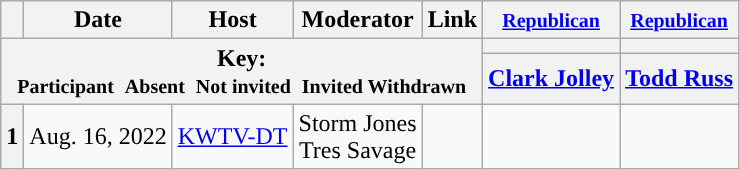<table class="wikitable" style="text-align:center;">
<tr>
<th scope="col"></th>
<th scope="col">Date</th>
<th scope="col">Host</th>
<th scope="col">Moderator</th>
<th scope="col">Link</th>
<th scope="col"><small><a href='#'>Republican</a></small></th>
<th scope="col"><small><a href='#'>Republican</a></small></th>
</tr>
<tr>
<th colspan="5" rowspan="2">Key:<br> <small>Participant </small>  <small>Absent </small>  <small>Not invited </small>  <small>Invited  Withdrawn</small></th>
<th scope="col" style="background:"></th>
<th scope="col" style="background:"></th>
</tr>
<tr>
<th scope="col"><a href='#'>Clark Jolley</a></th>
<th scope="col"><a href='#'>Todd Russ</a></th>
</tr>
<tr>
<th>1</th>
<td style="white-space:nowrap;">Aug. 16, 2022</td>
<td style="white-space:nowrap;"><a href='#'>KWTV-DT</a></td>
<td style="white-space:nowrap;">Storm Jones<br>Tres Savage</td>
<td style="white-space:nowrap;"></td>
<td></td>
<td></td>
</tr>
</table>
